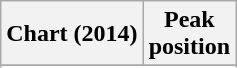<table class="wikitable sortable plainrowheaders">
<tr>
<th>Chart (2014)</th>
<th>Peak<br>position</th>
</tr>
<tr>
</tr>
<tr>
</tr>
</table>
